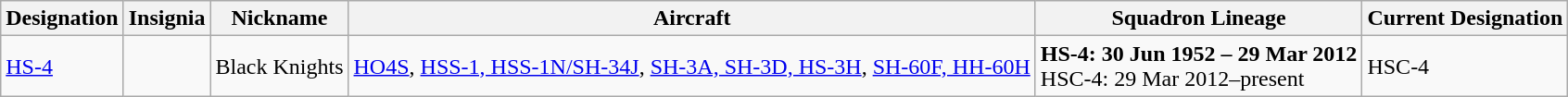<table class="wikitable">
<tr>
<th>Designation</th>
<th>Insignia</th>
<th>Nickname</th>
<th>Aircraft</th>
<th>Squadron Lineage</th>
<th>Current Designation</th>
</tr>
<tr>
<td><a href='#'>HS-4</a></td>
<td></td>
<td>Black Knights</td>
<td><a href='#'>HO4S</a>, <a href='#'>HSS-1, HSS-1N/SH-34J</a>, <a href='#'>SH-3A, SH-3D, HS-3H</a>, <a href='#'>SH-60F, HH-60H</a></td>
<td style="white-space: nowrap;"><strong>HS-4: 30 Jun 1952 – 29 Mar 2012</strong><br>HSC-4: 29 Mar 2012–present</td>
<td>HSC-4</td>
</tr>
</table>
